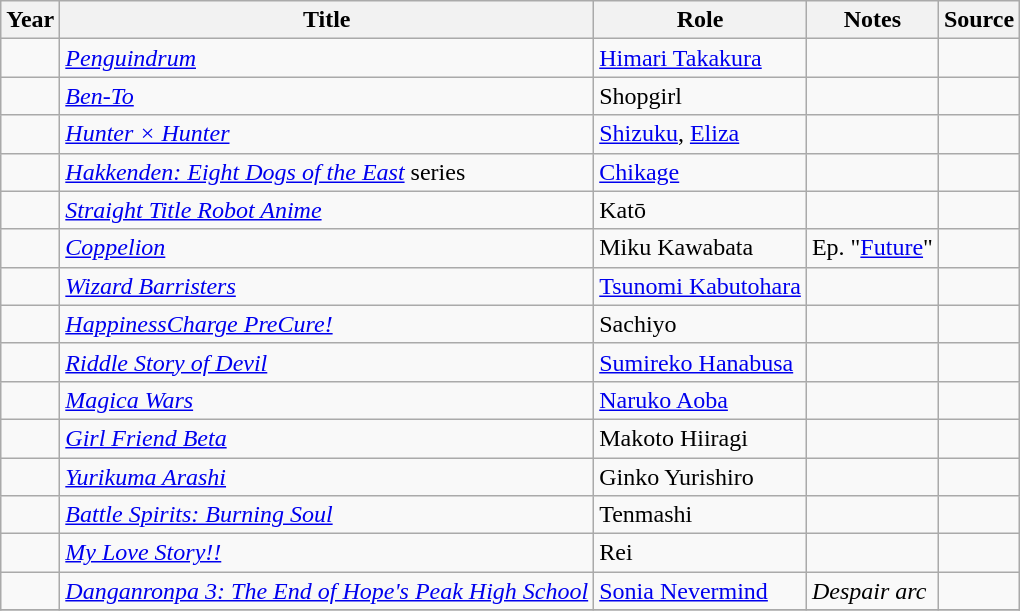<table class="wikitable sortable">
<tr>
<th>Year</th>
<th>Title</th>
<th>Role</th>
<th class="unsortable">Notes</th>
<th class="unsortable">Source</th>
</tr>
<tr>
<td></td>
<td><em><a href='#'>Penguindrum</a></em></td>
<td><a href='#'>Himari Takakura</a></td>
<td></td>
<td></td>
</tr>
<tr>
<td></td>
<td><em><a href='#'>Ben-To</a></em></td>
<td>Shopgirl</td>
<td></td>
<td></td>
</tr>
<tr>
<td></td>
<td><em><a href='#'>Hunter × Hunter</a></em></td>
<td><a href='#'>Shizuku</a>, <a href='#'>Eliza</a></td>
<td></td>
<td></td>
</tr>
<tr>
<td></td>
<td><em><a href='#'>Hakkenden: Eight Dogs of the East</a></em> series</td>
<td><a href='#'>Chikage</a></td>
<td></td>
<td></td>
</tr>
<tr>
<td></td>
<td><em><a href='#'>Straight Title Robot Anime</a></em></td>
<td>Katō</td>
<td></td>
<td></td>
</tr>
<tr>
<td></td>
<td><em><a href='#'>Coppelion</a></em></td>
<td>Miku Kawabata</td>
<td>Ep. "<a href='#'>Future</a>"</td>
<td></td>
</tr>
<tr>
<td></td>
<td><em><a href='#'>Wizard Barristers</a></em></td>
<td><a href='#'>Tsunomi Kabutohara</a></td>
<td></td>
<td></td>
</tr>
<tr>
<td></td>
<td><em><a href='#'>HappinessCharge PreCure!</a></em></td>
<td>Sachiyo</td>
<td></td>
<td></td>
</tr>
<tr>
<td></td>
<td><em><a href='#'>Riddle Story of Devil</a></em></td>
<td><a href='#'>Sumireko Hanabusa</a></td>
<td></td>
<td></td>
</tr>
<tr>
<td></td>
<td><em><a href='#'>Magica Wars</a></em></td>
<td><a href='#'>Naruko Aoba</a></td>
<td></td>
<td></td>
</tr>
<tr>
<td></td>
<td><em><a href='#'>Girl Friend Beta</a></em></td>
<td>Makoto Hiiragi</td>
<td></td>
<td></td>
</tr>
<tr>
<td></td>
<td><em><a href='#'>Yurikuma Arashi</a></em></td>
<td>Ginko Yurishiro</td>
<td></td>
<td></td>
</tr>
<tr>
<td></td>
<td><em><a href='#'>Battle Spirits: Burning Soul</a></em></td>
<td>Tenmashi</td>
<td></td>
<td></td>
</tr>
<tr>
<td></td>
<td><em><a href='#'>My Love Story!!</a></em></td>
<td>Rei</td>
<td></td>
<td></td>
</tr>
<tr>
<td></td>
<td><em><a href='#'>Danganronpa 3: The End of Hope's Peak High School</a></em></td>
<td><a href='#'>Sonia Nevermind</a></td>
<td><em>Despair arc</em></td>
<td></td>
</tr>
<tr>
</tr>
</table>
